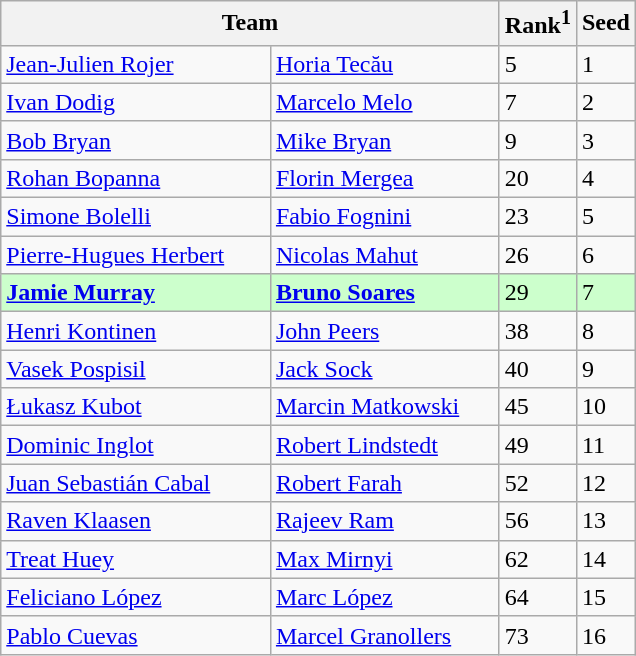<table class="wikitable">
<tr>
<th width="325" colspan=2>Team</th>
<th>Rank<sup>1</sup></th>
<th>Seed</th>
</tr>
<tr>
<td> <a href='#'>Jean-Julien Rojer</a></td>
<td> <a href='#'>Horia Tecău</a></td>
<td>5</td>
<td>1</td>
</tr>
<tr>
<td> <a href='#'>Ivan Dodig</a></td>
<td> <a href='#'>Marcelo Melo</a></td>
<td>7</td>
<td>2</td>
</tr>
<tr>
<td> <a href='#'>Bob Bryan</a></td>
<td> <a href='#'>Mike Bryan</a></td>
<td>9</td>
<td>3</td>
</tr>
<tr>
<td> <a href='#'>Rohan Bopanna</a></td>
<td> <a href='#'>Florin Mergea</a></td>
<td>20</td>
<td>4</td>
</tr>
<tr>
<td> <a href='#'>Simone Bolelli</a></td>
<td> <a href='#'>Fabio Fognini</a></td>
<td>23</td>
<td>5</td>
</tr>
<tr>
<td> <a href='#'>Pierre-Hugues Herbert</a></td>
<td> <a href='#'>Nicolas Mahut</a></td>
<td>26</td>
<td>6</td>
</tr>
<tr style="background:#cfc;">
<td> <strong><a href='#'>Jamie Murray</a></strong></td>
<td> <strong><a href='#'>Bruno Soares</a></strong></td>
<td>29</td>
<td>7</td>
</tr>
<tr>
<td> <a href='#'>Henri Kontinen</a></td>
<td> <a href='#'>John Peers</a></td>
<td>38</td>
<td>8</td>
</tr>
<tr>
<td> <a href='#'>Vasek Pospisil</a></td>
<td> <a href='#'>Jack Sock</a></td>
<td>40</td>
<td>9</td>
</tr>
<tr>
<td> <a href='#'>Łukasz Kubot</a></td>
<td> <a href='#'>Marcin Matkowski</a></td>
<td>45</td>
<td>10</td>
</tr>
<tr>
<td> <a href='#'>Dominic Inglot</a></td>
<td> <a href='#'>Robert Lindstedt</a></td>
<td>49</td>
<td>11</td>
</tr>
<tr>
<td> <a href='#'>Juan Sebastián Cabal</a></td>
<td> <a href='#'>Robert Farah</a></td>
<td>52</td>
<td>12</td>
</tr>
<tr>
<td> <a href='#'>Raven Klaasen</a></td>
<td> <a href='#'>Rajeev Ram</a></td>
<td>56</td>
<td>13</td>
</tr>
<tr>
<td> <a href='#'>Treat Huey</a></td>
<td> <a href='#'>Max Mirnyi</a></td>
<td>62</td>
<td>14</td>
</tr>
<tr>
<td> <a href='#'>Feliciano López</a></td>
<td> <a href='#'>Marc López</a></td>
<td>64</td>
<td>15</td>
</tr>
<tr>
<td> <a href='#'>Pablo Cuevas</a></td>
<td> <a href='#'>Marcel Granollers</a></td>
<td>73</td>
<td>16</td>
</tr>
</table>
